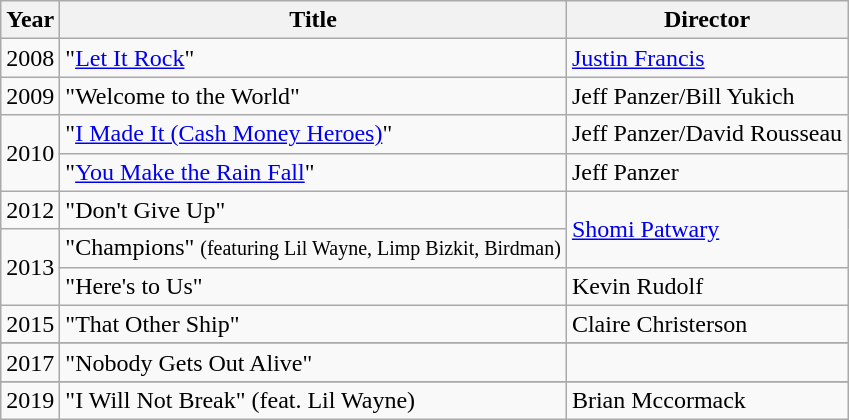<table class="wikitable">
<tr>
<th>Year</th>
<th>Title</th>
<th>Director</th>
</tr>
<tr>
<td>2008</td>
<td>"<a href='#'>Let It Rock</a>"</td>
<td><a href='#'>Justin Francis</a></td>
</tr>
<tr>
<td>2009</td>
<td>"Welcome to the World"</td>
<td>Jeff Panzer/Bill Yukich</td>
</tr>
<tr>
<td rowspan="2">2010</td>
<td>"<a href='#'>I Made It (Cash Money Heroes)</a>"</td>
<td>Jeff Panzer/David Rousseau</td>
</tr>
<tr>
<td>"<a href='#'>You Make the Rain Fall</a>"</td>
<td>Jeff Panzer</td>
</tr>
<tr>
<td>2012</td>
<td>"Don't Give Up"</td>
<td rowspan="2"><a href='#'>Shomi Patwary</a></td>
</tr>
<tr>
<td rowspan="2">2013</td>
<td>"Champions" <small>(featuring Lil Wayne, Limp Bizkit, Birdman)</small></td>
</tr>
<tr>
<td>"Here's to Us"</td>
<td>Kevin Rudolf</td>
</tr>
<tr>
<td>2015</td>
<td>"That Other Ship"</td>
<td>Claire Christerson</td>
</tr>
<tr>
</tr>
<tr>
<td>2017</td>
<td>"Nobody Gets Out Alive"</td>
<td></td>
</tr>
<tr>
</tr>
<tr>
<td>2019</td>
<td>"I Will Not Break" (feat. Lil Wayne)</td>
<td>Brian Mccormack</td>
</tr>
</table>
